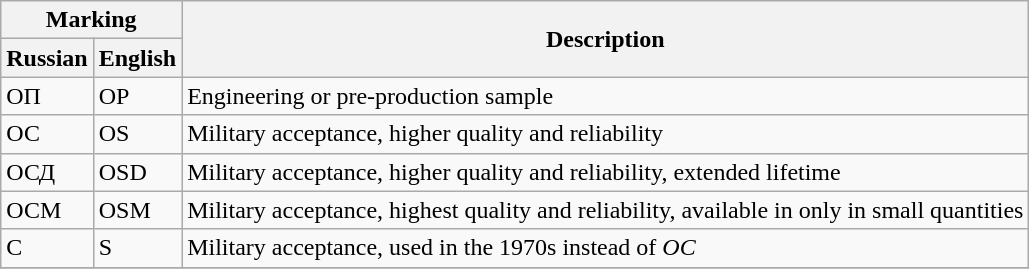<table class="wikitable">
<tr>
<th colspan=2>Marking</th>
<th rowspan=2>Description</th>
</tr>
<tr>
<th>Russian</th>
<th>English</th>
</tr>
<tr>
<td>ОП</td>
<td>OP</td>
<td>Engineering or pre-production sample</td>
</tr>
<tr>
<td>ОС</td>
<td>OS</td>
<td>Military acceptance, higher quality and reliability</td>
</tr>
<tr>
<td>ОСД</td>
<td>OSD</td>
<td>Military acceptance, higher quality and reliability, extended lifetime</td>
</tr>
<tr>
<td>ОСМ</td>
<td>OSM</td>
<td>Military acceptance, highest quality and reliability, available in only in small quantities</td>
</tr>
<tr>
<td>С</td>
<td>S</td>
<td>Military acceptance, used in the 1970s instead of <em>ОС</em></td>
</tr>
<tr>
</tr>
</table>
